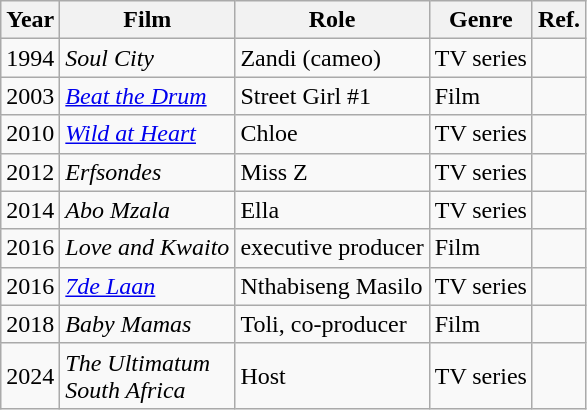<table class="wikitable">
<tr>
<th>Year</th>
<th>Film</th>
<th>Role</th>
<th>Genre</th>
<th>Ref.</th>
</tr>
<tr>
<td>1994</td>
<td><em>Soul City</em></td>
<td>Zandi (cameo)</td>
<td>TV series</td>
<td></td>
</tr>
<tr>
<td>2003</td>
<td><em><a href='#'>Beat the Drum</a></em></td>
<td>Street Girl #1</td>
<td>Film</td>
<td></td>
</tr>
<tr>
<td>2010</td>
<td><em><a href='#'>Wild at Heart</a></em></td>
<td>Chloe</td>
<td>TV series</td>
<td></td>
</tr>
<tr>
<td>2012</td>
<td><em>Erfsondes</em></td>
<td>Miss Z</td>
<td>TV series</td>
<td></td>
</tr>
<tr>
<td>2014</td>
<td><em>Abo Mzala</em></td>
<td>Ella</td>
<td>TV series</td>
<td></td>
</tr>
<tr>
<td>2016</td>
<td><em>Love and Kwaito</em></td>
<td>executive producer</td>
<td>Film</td>
<td></td>
</tr>
<tr>
<td>2016</td>
<td><em><a href='#'>7de Laan</a></em></td>
<td>Nthabiseng Masilo</td>
<td>TV series</td>
<td></td>
</tr>
<tr>
<td>2018</td>
<td><em>Baby Mamas</em></td>
<td>Toli, co-producer</td>
<td>Film</td>
<td></td>
</tr>
<tr>
<td>2024</td>
<td><em>The Ultimatum</em><br><em>South Africa</em></td>
<td>Host</td>
<td>TV series</td>
<td></td>
</tr>
</table>
